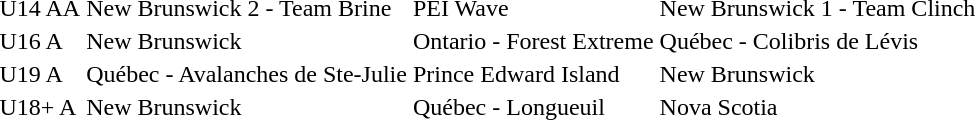<table>
<tr>
<td>U14 AA</td>
<td> New Brunswick 2 - Team Brine</td>
<td> PEI Wave</td>
<td> New Brunswick 1 - Team Clinch</td>
</tr>
<tr>
<td>U16 A</td>
<td> New Brunswick</td>
<td> Ontario - Forest Extreme</td>
<td> Québec - Colibris de Lévis</td>
</tr>
<tr>
<td>U19 A</td>
<td> Québec - Avalanches de Ste-Julie</td>
<td> Prince Edward Island</td>
<td> New Brunswick</td>
</tr>
<tr>
<td>U18+ A</td>
<td> New Brunswick</td>
<td> Québec - Longueuil</td>
<td> Nova Scotia</td>
</tr>
</table>
